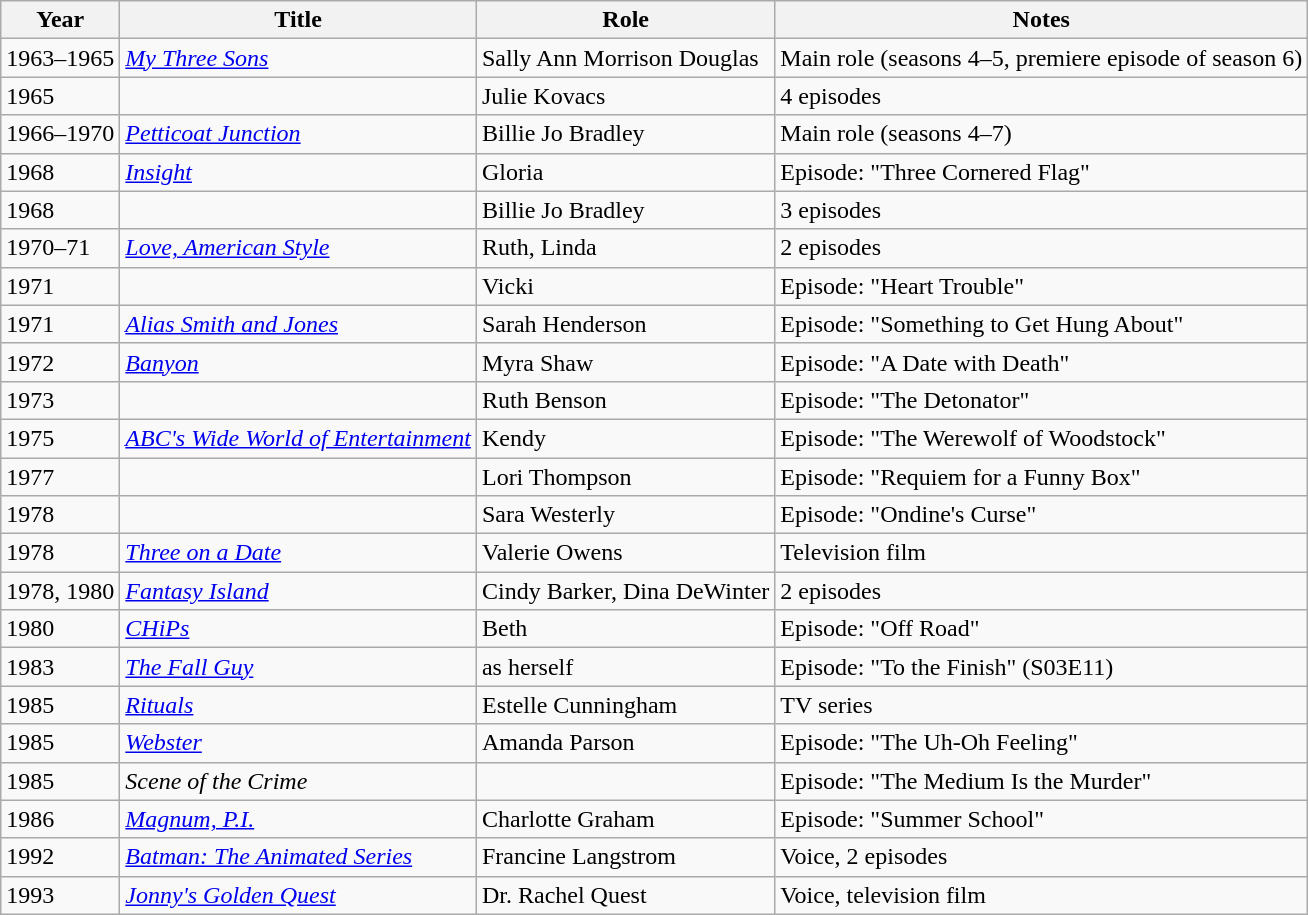<table class="wikitable sortable">
<tr>
<th>Year</th>
<th>Title</th>
<th>Role</th>
<th class="unsortable">Notes</th>
</tr>
<tr>
<td>1963–1965</td>
<td><em><a href='#'>My Three Sons</a></em></td>
<td>Sally Ann Morrison Douglas</td>
<td>Main role (seasons 4–5, premiere episode of season 6)</td>
</tr>
<tr>
<td>1965</td>
<td><em></em></td>
<td>Julie Kovacs</td>
<td>4 episodes</td>
</tr>
<tr>
<td>1966–1970</td>
<td><em><a href='#'>Petticoat Junction</a></em></td>
<td>Billie Jo Bradley</td>
<td>Main role (seasons 4–7)</td>
</tr>
<tr>
<td>1968</td>
<td><em><a href='#'>Insight</a></em></td>
<td>Gloria</td>
<td>Episode: "Three Cornered Flag"</td>
</tr>
<tr>
<td>1968</td>
<td><em></em></td>
<td>Billie Jo Bradley</td>
<td>3 episodes</td>
</tr>
<tr>
<td>1970–71</td>
<td><em><a href='#'>Love, American Style</a></em></td>
<td>Ruth, Linda</td>
<td>2 episodes</td>
</tr>
<tr>
<td>1971</td>
<td><em></em></td>
<td>Vicki</td>
<td>Episode: "Heart Trouble"</td>
</tr>
<tr>
<td>1971</td>
<td><em><a href='#'>Alias Smith and Jones</a></em></td>
<td>Sarah Henderson</td>
<td>Episode: "Something to Get Hung About"</td>
</tr>
<tr>
<td>1972</td>
<td><em><a href='#'>Banyon</a></em></td>
<td>Myra Shaw</td>
<td>Episode: "A Date with Death"</td>
</tr>
<tr>
<td>1973</td>
<td><em></em></td>
<td>Ruth Benson</td>
<td>Episode: "The Detonator"</td>
</tr>
<tr>
<td>1975</td>
<td><em><a href='#'>ABC's Wide World of Entertainment</a></em></td>
<td>Kendy</td>
<td>Episode: "The Werewolf of Woodstock"</td>
</tr>
<tr>
<td>1977</td>
<td><em></em></td>
<td>Lori Thompson</td>
<td>Episode: "Requiem for a Funny Box"</td>
</tr>
<tr>
<td>1978</td>
<td><em></em></td>
<td>Sara Westerly</td>
<td>Episode: "Ondine's Curse"</td>
</tr>
<tr>
<td>1978</td>
<td><em><a href='#'>Three on a Date</a></em></td>
<td>Valerie Owens</td>
<td>Television film</td>
</tr>
<tr>
<td>1978, 1980</td>
<td><em><a href='#'>Fantasy Island</a></em></td>
<td>Cindy Barker, Dina DeWinter</td>
<td>2 episodes</td>
</tr>
<tr>
<td>1980</td>
<td><em><a href='#'>CHiPs</a></em></td>
<td>Beth</td>
<td>Episode: "Off Road"</td>
</tr>
<tr>
<td>1983</td>
<td><em><a href='#'>The Fall Guy</a></em></td>
<td>as herself</td>
<td>Episode: "To the Finish" (S03E11)</td>
</tr>
<tr>
<td>1985</td>
<td><em><a href='#'>Rituals</a></em></td>
<td>Estelle Cunningham</td>
<td>TV series</td>
</tr>
<tr>
<td>1985</td>
<td><em><a href='#'>Webster</a></em></td>
<td>Amanda Parson</td>
<td>Episode: "The Uh-Oh Feeling"</td>
</tr>
<tr>
<td>1985</td>
<td><em>Scene of the Crime</em></td>
<td></td>
<td>Episode: "The Medium Is the Murder"</td>
</tr>
<tr>
<td>1986</td>
<td><em><a href='#'>Magnum, P.I.</a></em></td>
<td>Charlotte Graham</td>
<td>Episode: "Summer School"</td>
</tr>
<tr>
<td>1992</td>
<td><em><a href='#'>Batman: The Animated Series</a></em></td>
<td>Francine Langstrom</td>
<td>Voice, 2 episodes</td>
</tr>
<tr>
<td>1993</td>
<td><em><a href='#'>Jonny's Golden Quest</a></em></td>
<td>Dr. Rachel Quest</td>
<td>Voice, television film</td>
</tr>
</table>
